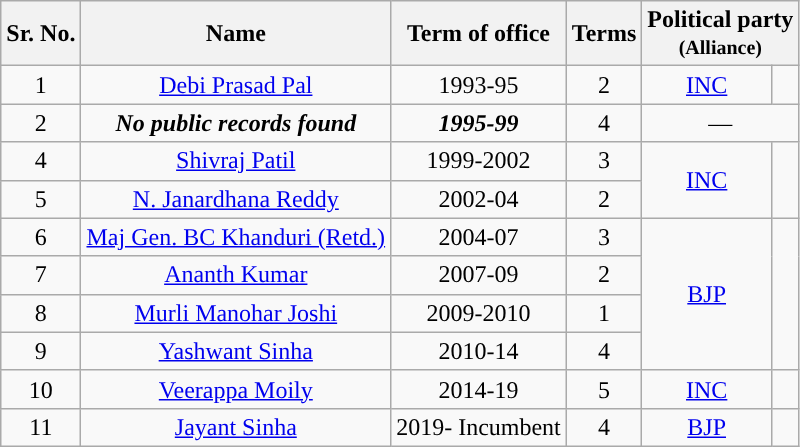<table class="wikitable sortable">
<tr>
<th>Sr. No.</th>
<th>Name</th>
<th>Term of office</th>
<th>Terms</th>
<th colspan="2">Political party<br><small>(Alliance)</small></th>
</tr>
<tr align="center">
<td>1</td>
<td><a href='#'>Debi Prasad Pal</a></td>
<td>1993-95</td>
<td>2</td>
<td><a href='#'>INC</a></td>
<td></td>
</tr>
<tr align="center">
<td>2</td>
<td><strong><em>No public records found</em></strong></td>
<td><strong><em>1995-99</em></strong></td>
<td>4</td>
<td colspan="2">—</td>
</tr>
<tr align="center">
<td>4</td>
<td><a href='#'>Shivraj Patil</a></td>
<td>1999-2002</td>
<td>3</td>
<td rowspan="2"><a href='#'>INC</a></td>
<td rowspan="2"></td>
</tr>
<tr align="center">
<td>5</td>
<td><a href='#'>N. Janardhana Reddy</a></td>
<td>2002-04</td>
<td>2</td>
</tr>
<tr align="center">
<td>6</td>
<td><a href='#'>Maj Gen. BC Khanduri (Retd.)</a></td>
<td>2004-07</td>
<td>3</td>
<td rowspan="4"><a href='#'>BJP</a></td>
<td rowspan="4"></td>
</tr>
<tr align="center">
<td>7</td>
<td><a href='#'>Ananth Kumar</a></td>
<td>2007-09</td>
<td>2</td>
</tr>
<tr align="center">
<td>8</td>
<td><a href='#'>Murli Manohar Joshi</a></td>
<td>2009-2010</td>
<td>1</td>
</tr>
<tr align="center">
<td>9</td>
<td><a href='#'>Yashwant Sinha</a></td>
<td>2010-14</td>
<td>4</td>
</tr>
<tr align="center">
<td>10</td>
<td><a href='#'>Veerappa Moily</a></td>
<td>2014-19</td>
<td>5</td>
<td><a href='#'>INC</a></td>
<td></td>
</tr>
<tr align="center">
<td>11</td>
<td><a href='#'>Jayant Sinha</a></td>
<td>2019- Incumbent</td>
<td>4</td>
<td><a href='#'>BJP</a></td>
<td></td>
</tr>
</table>
